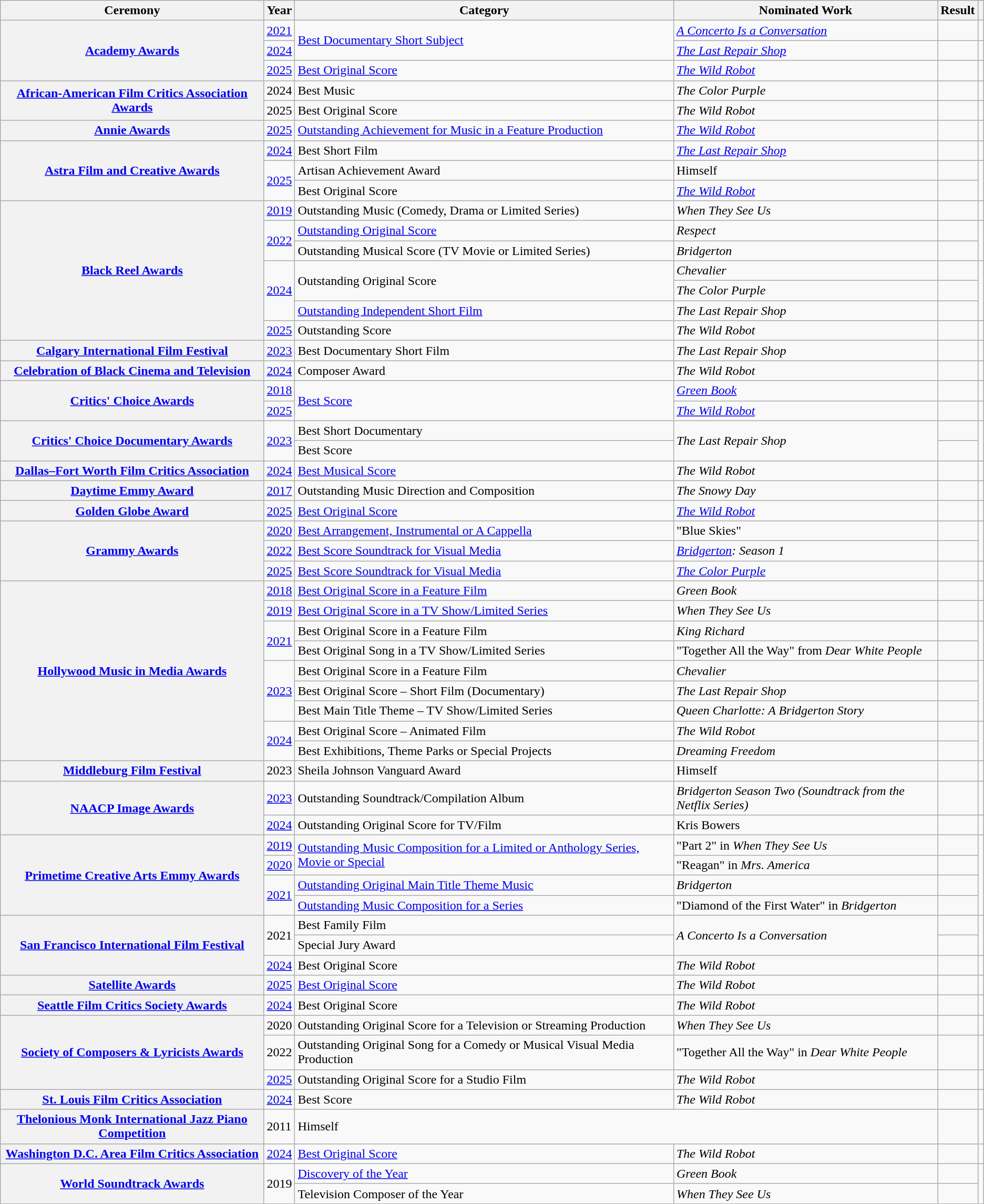<table class="wikitable sortable">
<tr>
<th>Ceremony</th>
<th>Year</th>
<th>Category</th>
<th>Nominated Work</th>
<th>Result</th>
<th></th>
</tr>
<tr>
<th rowspan="3"><a href='#'>Academy Awards</a></th>
<td><a href='#'>2021</a></td>
<td rowspan="2"><a href='#'>Best Documentary Short Subject</a></td>
<td><em><a href='#'>A Concerto Is a Conversation</a></em> </td>
<td></td>
<td align="center"></td>
</tr>
<tr>
<td><a href='#'>2024</a></td>
<td><em><a href='#'>The Last Repair Shop</a></em> </td>
<td></td>
<td align="center"></td>
</tr>
<tr>
<td><a href='#'>2025</a></td>
<td><a href='#'>Best Original Score</a></td>
<td><em><a href='#'>The Wild Robot</a></em></td>
<td></td>
<td align="center"></td>
</tr>
<tr>
<th rowspan="2" scope="row"><a href='#'>African-American Film Critics Association Awards</a></th>
<td>2024</td>
<td>Best Music</td>
<td><em>The Color Purple</em></td>
<td></td>
<td align="center"></td>
</tr>
<tr>
<td>2025</td>
<td>Best Original Score</td>
<td><em>The Wild Robot</em></td>
<td></td>
<td align="center"></td>
</tr>
<tr>
<th><a href='#'>Annie Awards</a></th>
<td><a href='#'>2025</a></td>
<td><a href='#'>Outstanding Achievement for Music in a Feature Production</a></td>
<td><em><a href='#'>The Wild Robot</a></em></td>
<td></td>
<td align="center"></td>
</tr>
<tr>
<th scope="row" rowspan="3"><a href='#'>Astra Film and Creative Awards</a></th>
<td><a href='#'>2024</a></td>
<td>Best Short Film</td>
<td><em><a href='#'>The Last Repair Shop</a></em></td>
<td></td>
<td align="center"></td>
</tr>
<tr>
<td rowspan="2"><a href='#'>2025</a></td>
<td>Artisan Achievement Award</td>
<td>Himself</td>
<td></td>
<td align="center" rowspan="2"></td>
</tr>
<tr>
<td>Best Original Score</td>
<td><em><a href='#'>The Wild Robot</a></em></td>
<td></td>
</tr>
<tr>
<th rowspan="7"><a href='#'>Black Reel Awards</a></th>
<td><a href='#'>2019</a></td>
<td>Outstanding Music (Comedy, Drama or Limited Series)</td>
<td><em>When They See Us</em></td>
<td></td>
<td align="center"></td>
</tr>
<tr>
<td rowspan="2"><a href='#'>2022</a></td>
<td><a href='#'>Outstanding Original Score</a></td>
<td><em>Respect</em></td>
<td></td>
<td align="center" rowspan="2"></td>
</tr>
<tr>
<td>Outstanding Musical Score (TV Movie or Limited Series)</td>
<td><em>Bridgerton</em></td>
<td></td>
</tr>
<tr>
<td rowspan="3"><a href='#'>2024</a></td>
<td rowspan="2">Outstanding Original Score</td>
<td><em>Chevalier</em></td>
<td></td>
<td align="center" rowspan="3"></td>
</tr>
<tr>
<td><em>The Color Purple</em></td>
<td></td>
</tr>
<tr>
<td><a href='#'>Outstanding Independent Short Film</a></td>
<td><em>The Last Repair Shop</em> </td>
<td></td>
</tr>
<tr>
<td><a href='#'>2025</a></td>
<td>Outstanding Score</td>
<td><em>The Wild Robot</em></td>
<td></td>
<td align="center"></td>
</tr>
<tr>
<th scope="row"><a href='#'>Calgary International Film Festival</a></th>
<td><a href='#'>2023</a></td>
<td>Best Documentary Short Film</td>
<td><em>The Last Repair Shop</em></td>
<td></td>
<td align="center"></td>
</tr>
<tr>
<th scope="row"><a href='#'>Celebration of Black Cinema and Television</a></th>
<td><a href='#'>2024</a></td>
<td>Composer Award</td>
<td><em>The Wild Robot</em></td>
<td></td>
<td align="center"></td>
</tr>
<tr>
<th rowspan="2"><a href='#'>Critics' Choice Awards</a></th>
<td><a href='#'>2018</a></td>
<td rowspan="2"><a href='#'>Best Score</a></td>
<td><em><a href='#'>Green Book</a></em></td>
<td></td>
<td align="center"></td>
</tr>
<tr>
<td><a href='#'>2025</a></td>
<td><em><a href='#'>The Wild Robot</a></em></td>
<td></td>
<td></td>
</tr>
<tr>
<th scope="row" rowspan=2><a href='#'>Critics' Choice Documentary Awards</a></th>
<td rowspan=2><a href='#'>2023</a></td>
<td>Best Short Documentary</td>
<td rowspan=2><em>The Last Repair Shop</em></td>
<td></td>
<td rowspan=2 align="center"></td>
</tr>
<tr>
<td>Best Score</td>
<td></td>
</tr>
<tr>
<th><a href='#'>Dallas–Fort Worth Film Critics Association</a></th>
<td><a href='#'>2024</a></td>
<td><a href='#'>Best Musical Score</a></td>
<td><em>The Wild Robot</em></td>
<td></td>
<td align="center"></td>
</tr>
<tr>
<th><a href='#'>Daytime Emmy Award</a></th>
<td><a href='#'>2017</a></td>
<td>Outstanding Music Direction and Composition</td>
<td><em>The Snowy Day</em> </td>
<td></td>
<td align="center"></td>
</tr>
<tr>
<th><a href='#'>Golden Globe Award</a></th>
<td><a href='#'>2025</a></td>
<td><a href='#'>Best Original Score</a></td>
<td><em><a href='#'>The Wild Robot</a></em></td>
<td></td>
</tr>
<tr>
<th rowspan="3"><a href='#'>Grammy Awards</a></th>
<td><a href='#'>2020</a></td>
<td><a href='#'>Best Arrangement, Instrumental or A Cappella</a></td>
<td>"Blue Skies"</td>
<td></td>
<td align="center" rowspan="2"></td>
</tr>
<tr>
<td><a href='#'>2022</a></td>
<td><a href='#'>Best Score Soundtrack for Visual Media</a></td>
<td><em><a href='#'>Bridgerton</a>: Season 1</em></td>
<td></td>
</tr>
<tr>
<td><a href='#'>2025</a></td>
<td><a href='#'>Best Score Soundtrack for Visual Media</a></td>
<td><em><a href='#'>The Color Purple</a></em></td>
<td></td>
</tr>
<tr>
<th rowspan="9"><a href='#'>Hollywood Music in Media Awards</a></th>
<td><a href='#'>2018</a></td>
<td><a href='#'>Best Original Score in a Feature Film</a></td>
<td><em>Green Book</em></td>
<td></td>
<td align="center"></td>
</tr>
<tr>
<td><a href='#'>2019</a></td>
<td><a href='#'>Best Original Score in a TV Show/Limited Series</a></td>
<td><em>When They See Us</em></td>
<td></td>
<td align="center"></td>
</tr>
<tr>
<td rowspan="2"><a href='#'>2021</a></td>
<td>Best Original Score in a Feature Film</td>
<td><em>King Richard</em></td>
<td></td>
<td align="center" rowspan="2"></td>
</tr>
<tr>
<td>Best Original Song in a TV Show/Limited Series</td>
<td>"Together All the Way" from <em>Dear White People</em> </td>
<td></td>
</tr>
<tr>
<td rowspan="3"><a href='#'>2023</a></td>
<td>Best Original Score in a Feature Film</td>
<td><em>Chevalier</em></td>
<td></td>
<td align="center" rowspan="3"></td>
</tr>
<tr>
<td>Best Original Score – Short Film (Documentary)</td>
<td><em>The Last Repair Shop</em> </td>
<td></td>
</tr>
<tr>
<td>Best Main Title Theme – TV Show/Limited Series</td>
<td><em>Queen Charlotte: A Bridgerton Story</em></td>
<td></td>
</tr>
<tr>
<td rowspan="2"><a href='#'>2024</a></td>
<td>Best Original Score – Animated Film</td>
<td><em>The Wild Robot</em></td>
<td></td>
<td align="center" rowspan="2"></td>
</tr>
<tr>
<td>Best Exhibitions, Theme Parks or Special Projects</td>
<td><em>Dreaming Freedom</em> </td>
<td></td>
</tr>
<tr>
<th scope="row"><a href='#'>Middleburg Film Festival</a></th>
<td>2023</td>
<td>Sheila Johnson Vanguard Award</td>
<td>Himself</td>
<td></td>
<td align="center"></td>
</tr>
<tr>
<th rowspan="2"><a href='#'>NAACP Image Awards</a></th>
<td><a href='#'>2023</a></td>
<td>Outstanding Soundtrack/Compilation Album</td>
<td><em>Bridgerton Season Two (Soundtrack from the Netflix Series)</em></td>
<td></td>
<td align="center"></td>
</tr>
<tr>
<td><a href='#'>2024</a></td>
<td>Outstanding Original Score for TV/Film</td>
<td>Kris Bowers</td>
<td></td>
<td align="center"></td>
</tr>
<tr>
<th rowspan="4"><a href='#'>Primetime Creative Arts Emmy Awards</a></th>
<td rowspan="1"><a href='#'>2019</a></td>
<td rowspan="2"><a href='#'>Outstanding Music Composition for a Limited or Anthology Series, Movie or Special</a></td>
<td>"Part 2" in <em>When They See Us</em></td>
<td></td>
<td align="center" rowspan="4"></td>
</tr>
<tr>
<td rowspan="1"><a href='#'>2020</a></td>
<td>"Reagan" in <em>Mrs. America</em></td>
<td></td>
</tr>
<tr>
<td rowspan="2"><a href='#'>2021</a></td>
<td><a href='#'>Outstanding Original Main Title Theme Music</a></td>
<td><em>Bridgerton</em> </td>
<td></td>
</tr>
<tr>
<td><a href='#'>Outstanding Music Composition for a Series</a></td>
<td>"Diamond of the First Water" in <em>Bridgerton</em></td>
<td></td>
</tr>
<tr>
<th rowspan="3"><a href='#'>San Francisco International Film Festival</a></th>
<td rowspan="2">2021</td>
<td>Best Family Film</td>
<td rowspan="2"><em>A Concerto Is a Conversation</em> </td>
<td></td>
<td align="center" rowspan="2"></td>
</tr>
<tr>
<td>Special Jury Award</td>
<td></td>
</tr>
<tr>
<td><a href='#'>2024</a></td>
<td>Best Original Score</td>
<td><em>The Wild Robot </em></td>
<td></td>
<td align="center"></td>
</tr>
<tr>
<th><a href='#'>Satellite Awards</a></th>
<td><a href='#'>2025</a></td>
<td><a href='#'>Best Original Score</a></td>
<td><em>The Wild Robot </em></td>
<td></td>
<td align="center"></td>
</tr>
<tr>
<th><a href='#'>Seattle Film Critics Society Awards</a></th>
<td><a href='#'>2024</a></td>
<td>Best Original Score</td>
<td><em>The Wild Robot </em></td>
<td></td>
<td align="center"></td>
</tr>
<tr>
<th rowspan="3"><a href='#'>Society of Composers & Lyricists Awards</a></th>
<td>2020</td>
<td>Outstanding Original Score for a Television or Streaming Production</td>
<td><em>When They See Us</em></td>
<td></td>
<td align="center"></td>
</tr>
<tr>
<td>2022</td>
<td>Outstanding Original Song for a Comedy or Musical Visual Media Production</td>
<td>"Together All the Way" in <em>Dear White People</em> </td>
<td></td>
<td align="center"></td>
</tr>
<tr>
<td><a href='#'>2025</a></td>
<td>Outstanding Original Score for a Studio Film</td>
<td><em>The Wild Robot </em></td>
<td></td>
<td align="center"></td>
</tr>
<tr>
<th><a href='#'>St. Louis Film Critics Association</a></th>
<td><a href='#'>2024</a></td>
<td>Best Score</td>
<td><em>The Wild Robot </em></td>
<td></td>
<td align="center"></td>
</tr>
<tr>
<th><a href='#'>Thelonious Monk International Jazz Piano Competition</a></th>
<td>2011</td>
<td colspan=2>Himself</td>
<td></td>
<td align="center"></td>
</tr>
<tr>
<th><a href='#'>Washington D.C. Area Film Critics Association</a></th>
<td><a href='#'>2024</a></td>
<td><a href='#'>Best Original Score</a></td>
<td><em>The Wild Robot </em></td>
<td></td>
<td align="center"></td>
</tr>
<tr>
<th rowspan="2"><a href='#'>World Soundtrack Awards</a></th>
<td rowspan="2">2019</td>
<td><a href='#'>Discovery of the Year</a></td>
<td><em>Green Book</em></td>
<td></td>
<td align="center" rowspan="2"></td>
</tr>
<tr>
<td>Television Composer of the Year</td>
<td><em>When They See Us</em></td>
<td></td>
</tr>
<tr>
</tr>
</table>
